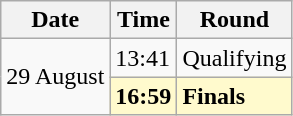<table class="wikitable">
<tr>
<th>Date</th>
<th>Time</th>
<th>Round</th>
</tr>
<tr>
<td rowspan=2>29 August</td>
<td>13:41</td>
<td>Qualifying</td>
</tr>
<tr style="background:lemonchiffon">
<td><strong>16:59</strong></td>
<td><strong>Finals</strong></td>
</tr>
</table>
